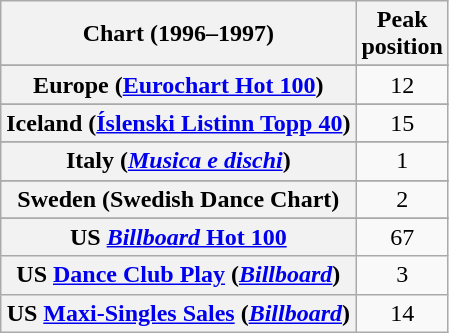<table class="wikitable sortable plainrowheaders" style="text-align:center">
<tr>
<th>Chart (1996–1997)</th>
<th>Peak<br>position</th>
</tr>
<tr>
</tr>
<tr>
</tr>
<tr>
</tr>
<tr>
<th scope="row">Europe (<a href='#'>Eurochart Hot 100</a>)</th>
<td>12</td>
</tr>
<tr>
</tr>
<tr>
<th scope="row">Iceland (<a href='#'>Íslenski Listinn Topp 40</a>)</th>
<td>15</td>
</tr>
<tr>
</tr>
<tr>
<th scope="row">Italy (<em><a href='#'>Musica e dischi</a></em>)</th>
<td>1</td>
</tr>
<tr>
</tr>
<tr>
</tr>
<tr>
</tr>
<tr>
</tr>
<tr>
<th scope="row">Sweden (Swedish Dance Chart)</th>
<td>2</td>
</tr>
<tr>
</tr>
<tr>
</tr>
<tr>
<th scope="row">US <a href='#'><em>Billboard</em> Hot 100</a></th>
<td>67</td>
</tr>
<tr>
<th scope="row">US <a href='#'>Dance Club Play</a> (<em><a href='#'>Billboard</a></em>)</th>
<td>3</td>
</tr>
<tr>
<th scope="row">US <a href='#'>Maxi-Singles Sales</a> (<em><a href='#'>Billboard</a></em>)</th>
<td>14</td>
</tr>
</table>
